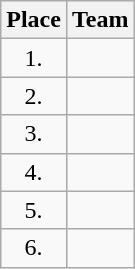<table class="wikitable" style="text-align: center;">
<tr>
<th>Place</th>
<th>Team</th>
</tr>
<tr>
<td>1.</td>
<td style="text-align:left;"></td>
</tr>
<tr>
<td>2.</td>
<td style="text-align:left;"></td>
</tr>
<tr>
<td>3.</td>
<td style="text-align:left;"></td>
</tr>
<tr>
<td>4.</td>
<td style="text-align:left;"></td>
</tr>
<tr>
<td>5.</td>
<td style="text-align:left;"></td>
</tr>
<tr>
<td>6.</td>
<td style="text-align:left;"></td>
</tr>
</table>
